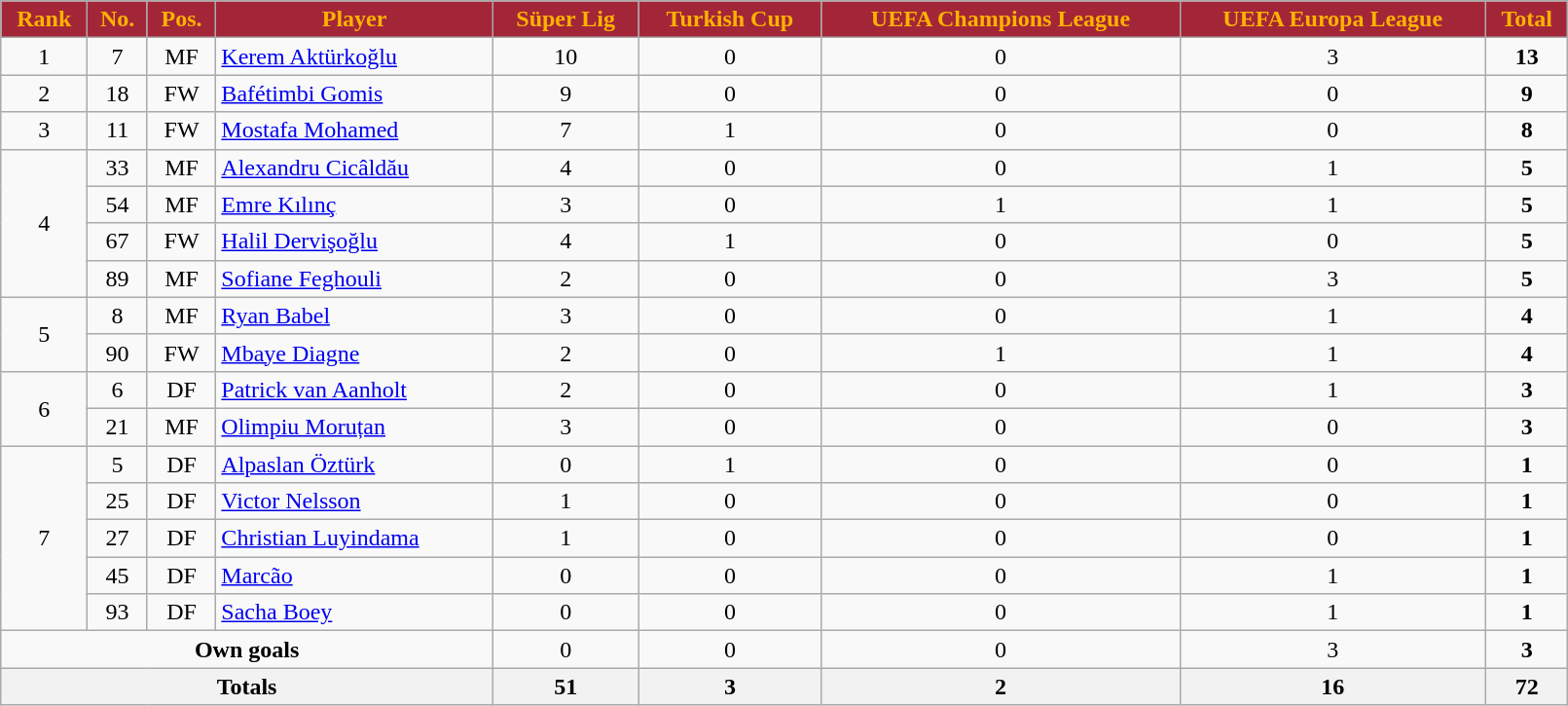<table class="wikitable sortable" style="text-align:center;width:85%;">
<tr>
<th style=background-color:#A32638;color:#FFB300>Rank</th>
<th style=background-color:#A32638;color:#FFB300>No.</th>
<th style=background-color:#A32638;color:#FFB300>Pos.</th>
<th style=background-color:#A32638;color:#FFB300>Player</th>
<th style=background-color:#A32638;color:#FFB300>Süper Lig</th>
<th style=background-color:#A32638;color:#FFB300>Turkish Cup</th>
<th style=background-color:#A32638;color:#FFB300>UEFA Champions League</th>
<th style=background-color:#A32638;color:#FFB300>UEFA Europa League</th>
<th style=background-color:#A32638;color:#FFB300>Total</th>
</tr>
<tr>
<td rowspan="1">1</td>
<td>7</td>
<td>MF</td>
<td align=left> <a href='#'>Kerem Aktürkoğlu</a></td>
<td>10</td>
<td>0</td>
<td>0</td>
<td>3</td>
<td><strong>13</strong></td>
</tr>
<tr>
<td rowspan="1">2</td>
<td>18</td>
<td>FW</td>
<td align=left> <a href='#'>Bafétimbi Gomis</a></td>
<td>9</td>
<td>0</td>
<td>0</td>
<td>0</td>
<td><strong>9</strong></td>
</tr>
<tr>
<td rowspan="1">3</td>
<td>11</td>
<td>FW</td>
<td align=left> <a href='#'>Mostafa Mohamed</a></td>
<td>7</td>
<td>1</td>
<td>0</td>
<td>0</td>
<td><strong>8</strong></td>
</tr>
<tr>
<td rowspan="4">4</td>
<td>33</td>
<td>MF</td>
<td align=left> <a href='#'>Alexandru Cicâldău</a></td>
<td>4</td>
<td>0</td>
<td>0</td>
<td>1</td>
<td><strong>5</strong></td>
</tr>
<tr>
<td>54</td>
<td>MF</td>
<td align=left> <a href='#'>Emre Kılınç</a></td>
<td>3</td>
<td>0</td>
<td>1</td>
<td>1</td>
<td><strong>5</strong></td>
</tr>
<tr>
<td>67</td>
<td>FW</td>
<td align=left> <a href='#'>Halil Dervişoğlu</a></td>
<td>4</td>
<td>1</td>
<td>0</td>
<td>0</td>
<td><strong>5</strong></td>
</tr>
<tr>
<td>89</td>
<td>MF</td>
<td align=left> <a href='#'>Sofiane Feghouli</a></td>
<td>2</td>
<td>0</td>
<td>0</td>
<td>3</td>
<td><strong>5</strong></td>
</tr>
<tr>
<td rowspan="2">5</td>
<td>8</td>
<td>MF</td>
<td align=left> <a href='#'>Ryan Babel</a></td>
<td>3</td>
<td>0</td>
<td>0</td>
<td>1</td>
<td><strong>4</strong></td>
</tr>
<tr>
<td>90</td>
<td>FW</td>
<td align=left> <a href='#'>Mbaye Diagne</a></td>
<td>2</td>
<td>0</td>
<td>1</td>
<td>1</td>
<td><strong>4</strong></td>
</tr>
<tr>
<td rowspan="2">6</td>
<td>6</td>
<td>DF</td>
<td align=left> <a href='#'>Patrick van Aanholt</a></td>
<td>2</td>
<td>0</td>
<td>0</td>
<td>1</td>
<td><strong>3</strong></td>
</tr>
<tr>
<td>21</td>
<td>MF</td>
<td align=left> <a href='#'>Olimpiu Moruțan</a></td>
<td>3</td>
<td>0</td>
<td>0</td>
<td>0</td>
<td><strong>3</strong></td>
</tr>
<tr>
<td rowspan="5">7</td>
<td>5</td>
<td>DF</td>
<td align=left> <a href='#'>Alpaslan Öztürk</a></td>
<td>0</td>
<td>1</td>
<td>0</td>
<td>0</td>
<td><strong>1</strong></td>
</tr>
<tr>
<td>25</td>
<td>DF</td>
<td align=left> <a href='#'>Victor Nelsson</a></td>
<td>1</td>
<td>0</td>
<td>0</td>
<td>0</td>
<td><strong>1</strong></td>
</tr>
<tr>
<td>27</td>
<td>DF</td>
<td align=left> <a href='#'>Christian Luyindama</a></td>
<td>1</td>
<td>0</td>
<td>0</td>
<td>0</td>
<td><strong>1</strong></td>
</tr>
<tr>
<td>45</td>
<td>DF</td>
<td align=left> <a href='#'>Marcão</a></td>
<td>0</td>
<td>0</td>
<td>0</td>
<td>1</td>
<td><strong>1</strong></td>
</tr>
<tr>
<td>93</td>
<td>DF</td>
<td align=left> <a href='#'>Sacha Boey</a></td>
<td>0</td>
<td>0</td>
<td>0</td>
<td>1</td>
<td><strong>1</strong></td>
</tr>
<tr>
<td colspan="4"><strong>Own goals</strong></td>
<td>0</td>
<td>0</td>
<td>0</td>
<td>3</td>
<td><strong>3</strong></td>
</tr>
<tr>
<th colspan=4>Totals</th>
<th>51</th>
<th>3</th>
<th>2</th>
<th>16</th>
<th>72</th>
</tr>
</table>
